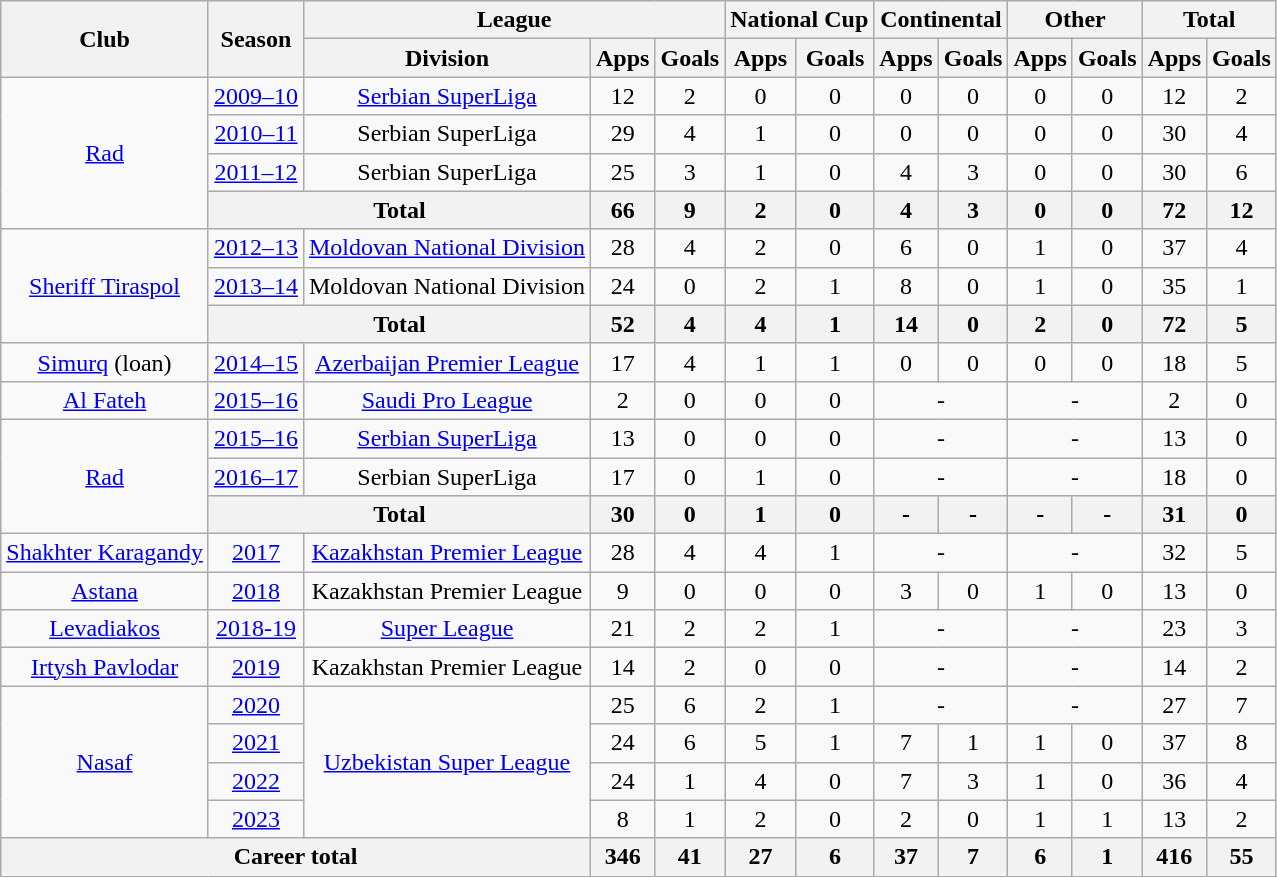<table class="wikitable" style="text-align: center;">
<tr>
<th rowspan="2">Club</th>
<th rowspan="2">Season</th>
<th colspan="3">League</th>
<th colspan="2">National Cup</th>
<th colspan="2">Continental</th>
<th colspan="2">Other</th>
<th colspan="2">Total</th>
</tr>
<tr>
<th>Division</th>
<th>Apps</th>
<th>Goals</th>
<th>Apps</th>
<th>Goals</th>
<th>Apps</th>
<th>Goals</th>
<th>Apps</th>
<th>Goals</th>
<th>Apps</th>
<th>Goals</th>
</tr>
<tr>
<td rowspan="4" valign="center"><a href='#'>Rad</a></td>
<td><a href='#'>2009–10</a></td>
<td><a href='#'>Serbian SuperLiga</a></td>
<td>12</td>
<td>2</td>
<td>0</td>
<td>0</td>
<td>0</td>
<td>0</td>
<td>0</td>
<td>0</td>
<td>12</td>
<td>2</td>
</tr>
<tr>
<td><a href='#'>2010–11</a></td>
<td>Serbian SuperLiga</td>
<td>29</td>
<td>4</td>
<td>1</td>
<td>0</td>
<td>0</td>
<td>0</td>
<td>0</td>
<td>0</td>
<td>30</td>
<td>4</td>
</tr>
<tr>
<td><a href='#'>2011–12</a></td>
<td>Serbian SuperLiga</td>
<td>25</td>
<td>3</td>
<td>1</td>
<td>0</td>
<td>4</td>
<td>3</td>
<td>0</td>
<td>0</td>
<td>30</td>
<td>6</td>
</tr>
<tr>
<th colspan="2">Total</th>
<th>66</th>
<th>9</th>
<th>2</th>
<th>0</th>
<th>4</th>
<th>3</th>
<th>0</th>
<th>0</th>
<th>72</th>
<th>12</th>
</tr>
<tr>
<td rowspan="3" valign="center"><a href='#'>Sheriff Tiraspol</a></td>
<td><a href='#'>2012–13</a></td>
<td><a href='#'>Moldovan National Division</a></td>
<td>28</td>
<td>4</td>
<td>2</td>
<td>0</td>
<td>6</td>
<td>0</td>
<td>1</td>
<td>0</td>
<td>37</td>
<td>4</td>
</tr>
<tr>
<td><a href='#'>2013–14</a></td>
<td>Moldovan National Division</td>
<td>24</td>
<td>0</td>
<td>2</td>
<td>1</td>
<td>8</td>
<td>0</td>
<td>1</td>
<td>0</td>
<td>35</td>
<td>1</td>
</tr>
<tr>
<th colspan="2">Total</th>
<th>52</th>
<th>4</th>
<th>4</th>
<th>1</th>
<th>14</th>
<th>0</th>
<th>2</th>
<th>0</th>
<th>72</th>
<th>5</th>
</tr>
<tr>
<td valign="center"><a href='#'>Simurq</a> (loan)</td>
<td><a href='#'>2014–15</a></td>
<td><a href='#'>Azerbaijan Premier League</a></td>
<td>17</td>
<td>4</td>
<td>1</td>
<td>1</td>
<td>0</td>
<td>0</td>
<td>0</td>
<td>0</td>
<td>18</td>
<td>5</td>
</tr>
<tr>
<td><a href='#'>Al Fateh</a></td>
<td><a href='#'>2015–16</a></td>
<td><a href='#'>Saudi Pro League</a></td>
<td>2</td>
<td>0</td>
<td>0</td>
<td>0</td>
<td colspan="2">-</td>
<td colspan="2">-</td>
<td>2</td>
<td>0</td>
</tr>
<tr>
<td rowspan="3" valign="center"><a href='#'>Rad</a></td>
<td><a href='#'>2015–16</a></td>
<td><a href='#'>Serbian SuperLiga</a></td>
<td>13</td>
<td>0</td>
<td>0</td>
<td>0</td>
<td colspan="2">-</td>
<td colspan="2">-</td>
<td>13</td>
<td>0</td>
</tr>
<tr>
<td><a href='#'>2016–17</a></td>
<td>Serbian SuperLiga</td>
<td>17</td>
<td>0</td>
<td>1</td>
<td>0</td>
<td colspan="2">-</td>
<td colspan="2">-</td>
<td>18</td>
<td>0</td>
</tr>
<tr>
<th colspan="2">Total</th>
<th>30</th>
<th>0</th>
<th>1</th>
<th>0</th>
<th>-</th>
<th>-</th>
<th>-</th>
<th>-</th>
<th>31</th>
<th>0</th>
</tr>
<tr>
<td valign="center"><a href='#'>Shakhter Karagandy</a></td>
<td><a href='#'>2017</a></td>
<td><a href='#'>Kazakhstan Premier League</a></td>
<td>28</td>
<td>4</td>
<td>4</td>
<td>1</td>
<td colspan="2">-</td>
<td colspan="2">-</td>
<td>32</td>
<td>5</td>
</tr>
<tr>
<td valign="center"><a href='#'>Astana</a></td>
<td><a href='#'>2018</a></td>
<td>Kazakhstan Premier League</td>
<td>9</td>
<td>0</td>
<td>0</td>
<td>0</td>
<td>3</td>
<td>0</td>
<td>1</td>
<td>0</td>
<td>13</td>
<td>0</td>
</tr>
<tr>
<td valign="center"><a href='#'>Levadiakos</a></td>
<td><a href='#'>2018-19</a></td>
<td><a href='#'>Super League</a></td>
<td>21</td>
<td>2</td>
<td>2</td>
<td>1</td>
<td colspan="2">-</td>
<td colspan="2">-</td>
<td>23</td>
<td>3</td>
</tr>
<tr>
<td valign="center"><a href='#'>Irtysh Pavlodar</a></td>
<td><a href='#'>2019</a></td>
<td>Kazakhstan Premier League</td>
<td>14</td>
<td>2</td>
<td>0</td>
<td>0</td>
<td colspan="2">-</td>
<td colspan="2">-</td>
<td>14</td>
<td>2</td>
</tr>
<tr>
<td rowspan="4" valign="center"><a href='#'>Nasaf</a></td>
<td><a href='#'>2020</a></td>
<td rowspan="4" valign="center"><a href='#'>Uzbekistan Super League</a></td>
<td>25</td>
<td>6</td>
<td>2</td>
<td>1</td>
<td colspan="2">-</td>
<td colspan="2">-</td>
<td>27</td>
<td>7</td>
</tr>
<tr>
<td><a href='#'>2021</a></td>
<td>24</td>
<td>6</td>
<td>5</td>
<td>1</td>
<td>7</td>
<td>1</td>
<td>1</td>
<td>0</td>
<td>37</td>
<td>8</td>
</tr>
<tr>
<td><a href='#'>2022</a></td>
<td>24</td>
<td>1</td>
<td>4</td>
<td>0</td>
<td>7</td>
<td>3</td>
<td>1</td>
<td>0</td>
<td>36</td>
<td>4</td>
</tr>
<tr>
<td><a href='#'>2023</a></td>
<td>8</td>
<td>1</td>
<td>2</td>
<td>0</td>
<td>2</td>
<td>0</td>
<td>1</td>
<td>1</td>
<td>13</td>
<td>2</td>
</tr>
<tr>
<th colspan="3">Career total</th>
<th>346</th>
<th>41</th>
<th>27</th>
<th>6</th>
<th>37</th>
<th>7</th>
<th>6</th>
<th>1</th>
<th>416</th>
<th>55</th>
</tr>
</table>
